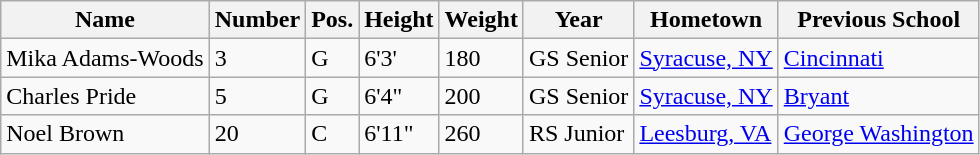<table class="wikitable sortable" border="1"8>
<tr>
<th>Name</th>
<th>Number</th>
<th>Pos.</th>
<th>Height</th>
<th>Weight</th>
<th>Year</th>
<th>Hometown</th>
<th class="unsortable">Previous School</th>
</tr>
<tr>
<td>Mika Adams-Woods</td>
<td>3</td>
<td>G</td>
<td>6'3'</td>
<td>180</td>
<td>GS Senior</td>
<td><a href='#'>Syracuse, NY</a></td>
<td><a href='#'>Cincinnati</a></td>
</tr>
<tr>
<td>Charles Pride</td>
<td>5</td>
<td>G</td>
<td>6'4"</td>
<td>200</td>
<td>GS Senior</td>
<td><a href='#'>Syracuse, NY</a></td>
<td><a href='#'>Bryant</a></td>
</tr>
<tr>
<td>Noel Brown</td>
<td>20</td>
<td>C</td>
<td>6'11"</td>
<td>260</td>
<td>RS Junior</td>
<td><a href='#'>Leesburg, VA</a></td>
<td><a href='#'>George Washington</a></td>
</tr>
</table>
